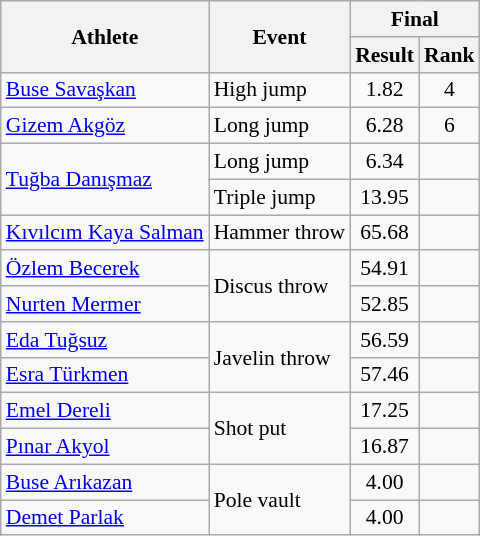<table class=wikitable style="font-size:90%; text-align:center">
<tr>
<th rowspan=2>Athlete</th>
<th rowspan=2>Event</th>
<th colspan=2>Final</th>
</tr>
<tr>
<th>Result</th>
<th>Rank</th>
</tr>
<tr>
<td align=left><a href='#'>Buse Savaşkan</a></td>
<td align=left>High jump</td>
<td>1.82</td>
<td>4</td>
</tr>
<tr>
<td align=left><a href='#'>Gizem Akgöz</a></td>
<td align=left>Long jump</td>
<td>6.28</td>
<td>6</td>
</tr>
<tr>
<td align=left rowspan=2><a href='#'>Tuğba Danışmaz</a></td>
<td align=left>Long jump</td>
<td>6.34</td>
<td></td>
</tr>
<tr>
<td align=left>Triple jump</td>
<td>13.95</td>
<td></td>
</tr>
<tr>
<td align=left><a href='#'>Kıvılcım Kaya Salman</a></td>
<td align=left>Hammer throw</td>
<td>65.68</td>
<td></td>
</tr>
<tr>
<td align=left><a href='#'>Özlem Becerek</a></td>
<td align=left rowspan=2>Discus throw</td>
<td>54.91</td>
<td></td>
</tr>
<tr>
<td align=left><a href='#'>Nurten Mermer</a></td>
<td>52.85</td>
<td></td>
</tr>
<tr>
<td align=left><a href='#'>Eda Tuğsuz</a></td>
<td align=left rowspan=2>Javelin throw</td>
<td>56.59</td>
<td></td>
</tr>
<tr>
<td align=left><a href='#'>Esra Türkmen</a></td>
<td>57.46</td>
<td></td>
</tr>
<tr>
<td align=left><a href='#'>Emel Dereli</a></td>
<td align=left rowspan=2>Shot put</td>
<td>17.25</td>
<td></td>
</tr>
<tr>
<td align=left><a href='#'>Pınar Akyol</a></td>
<td>16.87</td>
<td></td>
</tr>
<tr>
<td align=left><a href='#'>Buse Arıkazan</a></td>
<td align=left rowspan=2>Pole vault</td>
<td>4.00</td>
<td></td>
</tr>
<tr>
<td align=left><a href='#'>Demet Parlak</a></td>
<td>4.00</td>
<td></td>
</tr>
</table>
